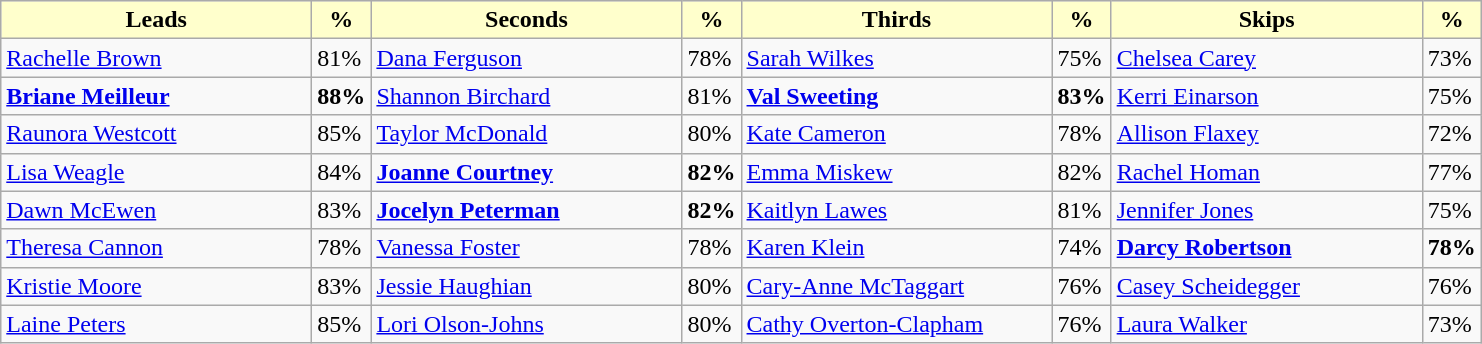<table class="wikitable sortable">
<tr>
<th style="background:#ffc; width:200px;">Leads</th>
<th style="background:#ffc;">%</th>
<th style="background:#ffc; width:200px;">Seconds</th>
<th style="background:#ffc;">%</th>
<th style="background:#ffc; width:200px;">Thirds</th>
<th style="background:#ffc;">%</th>
<th style="background:#ffc; width:200px;">Skips</th>
<th style="background:#ffc;">%</th>
</tr>
<tr>
<td><a href='#'>Rachelle Brown</a></td>
<td>81%</td>
<td><a href='#'>Dana Ferguson</a></td>
<td>78%</td>
<td><a href='#'>Sarah Wilkes</a></td>
<td>75%</td>
<td><a href='#'>Chelsea Carey</a></td>
<td>73%</td>
</tr>
<tr>
<td><strong><a href='#'>Briane Meilleur</a></strong></td>
<td><strong>88%</strong></td>
<td><a href='#'>Shannon Birchard</a></td>
<td>81%</td>
<td><strong><a href='#'>Val Sweeting</a></strong></td>
<td><strong>83%</strong></td>
<td><a href='#'>Kerri Einarson</a></td>
<td>75%</td>
</tr>
<tr>
<td><a href='#'>Raunora Westcott</a></td>
<td>85%</td>
<td><a href='#'>Taylor McDonald</a></td>
<td>80%</td>
<td><a href='#'>Kate Cameron</a></td>
<td>78%</td>
<td><a href='#'>Allison Flaxey</a></td>
<td>72%</td>
</tr>
<tr>
<td><a href='#'>Lisa Weagle</a></td>
<td>84%</td>
<td><strong><a href='#'>Joanne Courtney</a></strong></td>
<td><strong>82%</strong></td>
<td><a href='#'>Emma Miskew</a></td>
<td>82%</td>
<td><a href='#'>Rachel Homan</a></td>
<td>77%</td>
</tr>
<tr>
<td><a href='#'>Dawn McEwen</a></td>
<td>83%</td>
<td><strong><a href='#'>Jocelyn Peterman</a></strong></td>
<td><strong>82%</strong></td>
<td><a href='#'>Kaitlyn Lawes</a></td>
<td>81%</td>
<td><a href='#'>Jennifer Jones</a></td>
<td>75%</td>
</tr>
<tr>
<td><a href='#'>Theresa Cannon</a></td>
<td>78%</td>
<td><a href='#'>Vanessa Foster</a></td>
<td>78%</td>
<td><a href='#'>Karen Klein</a></td>
<td>74%</td>
<td><strong><a href='#'>Darcy Robertson</a></strong></td>
<td><strong>78%</strong></td>
</tr>
<tr>
<td><a href='#'>Kristie Moore</a></td>
<td>83%</td>
<td><a href='#'>Jessie Haughian</a></td>
<td>80%</td>
<td><a href='#'>Cary-Anne McTaggart</a></td>
<td>76%</td>
<td><a href='#'>Casey Scheidegger</a></td>
<td>76%</td>
</tr>
<tr>
<td><a href='#'>Laine Peters</a></td>
<td>85%</td>
<td><a href='#'>Lori Olson-Johns</a></td>
<td>80%</td>
<td><a href='#'>Cathy Overton-Clapham</a></td>
<td>76%</td>
<td><a href='#'>Laura Walker</a></td>
<td>73%</td>
</tr>
</table>
